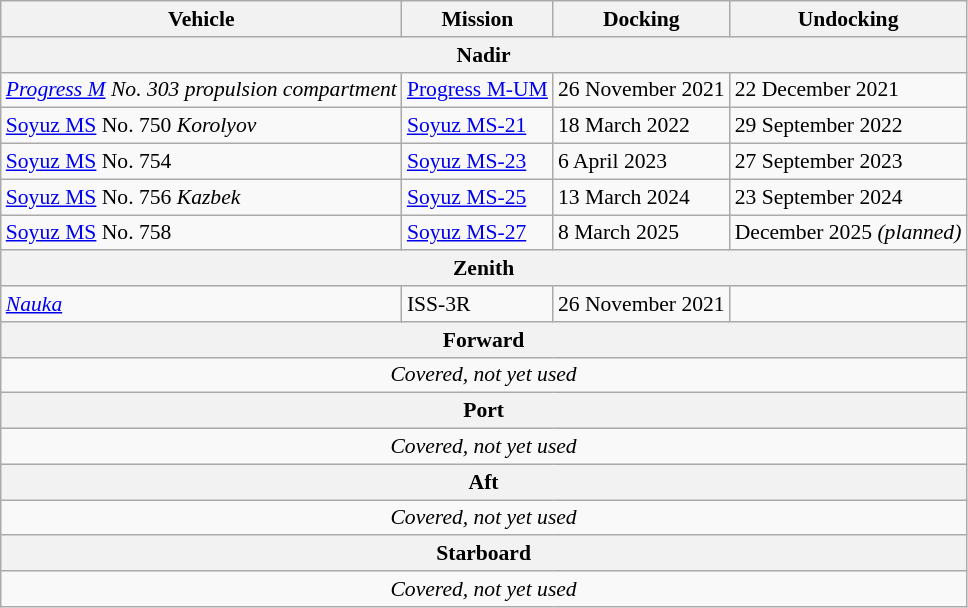<table class="wikitable" style="font-size:90%;">
<tr>
<th>Vehicle</th>
<th>Mission</th>
<th>Docking</th>
<th>Undocking</th>
</tr>
<tr>
<th colspan="4" style="text-align:center;">Nadir</th>
</tr>
<tr>
<td><em><a href='#'>Progress M</a> No. 303 propulsion compartment</em></td>
<td><a href='#'>Progress M-UM</a></td>
<td>26 November 2021</td>
<td>22 December 2021</td>
</tr>
<tr>
<td><a href='#'>Soyuz MS</a> No. 750 <em>Korolyov</em></td>
<td><a href='#'>Soyuz MS-21</a></td>
<td>18 March 2022</td>
<td>29 September 2022</td>
</tr>
<tr>
<td><a href='#'>Soyuz MS</a> No. 754</td>
<td><a href='#'>Soyuz MS-23</a></td>
<td>6 April 2023</td>
<td>27 September 2023</td>
</tr>
<tr>
<td><a href='#'>Soyuz MS</a> No. 756 <em>Kazbek</em></td>
<td><a href='#'>Soyuz MS-25</a></td>
<td>13 March 2024</td>
<td>23 September 2024</td>
</tr>
<tr>
<td><a href='#'>Soyuz MS</a> No. 758</td>
<td><a href='#'>Soyuz MS-27</a></td>
<td>8 March 2025</td>
<td>December 2025 <em>(planned)</em></td>
</tr>
<tr>
<th colspan="4" style="text-align:center;">Zenith</th>
</tr>
<tr>
<td><em><a href='#'>Nauka</a></em></td>
<td>ISS-3R</td>
<td>26 November 2021</td>
<td></td>
</tr>
<tr>
<th colspan="4" style="text-align:center;">Forward</th>
</tr>
<tr>
<td colspan="4" style="text-align:center;"><em>Covered, not yet used</em></td>
</tr>
<tr>
<th colspan="4" style="text-align:center;">Port</th>
</tr>
<tr>
<td colspan="4" style="text-align:center;"><em>Covered, not yet used</em></td>
</tr>
<tr>
<th colspan="4" style="text-align:center;">Aft</th>
</tr>
<tr>
<td colspan="4" style="text-align:center;"><em>Covered, not yet used</em></td>
</tr>
<tr>
<th colspan="4" style="text-align:center;">Starboard</th>
</tr>
<tr>
<td colspan="4" style="text-align:center;"><em>Covered, not yet used</em></td>
</tr>
</table>
